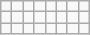<table class="wikitable">
<tr>
<td></td>
<td></td>
<td></td>
<td></td>
<td></td>
<td></td>
<td></td>
<td></td>
</tr>
<tr>
<td></td>
<td></td>
<td></td>
<td></td>
<td></td>
<td></td>
<td></td>
<td></td>
</tr>
<tr>
<td></td>
<td></td>
<td></td>
<td></td>
<td></td>
<td></td>
<td></td>
<td></td>
</tr>
</table>
